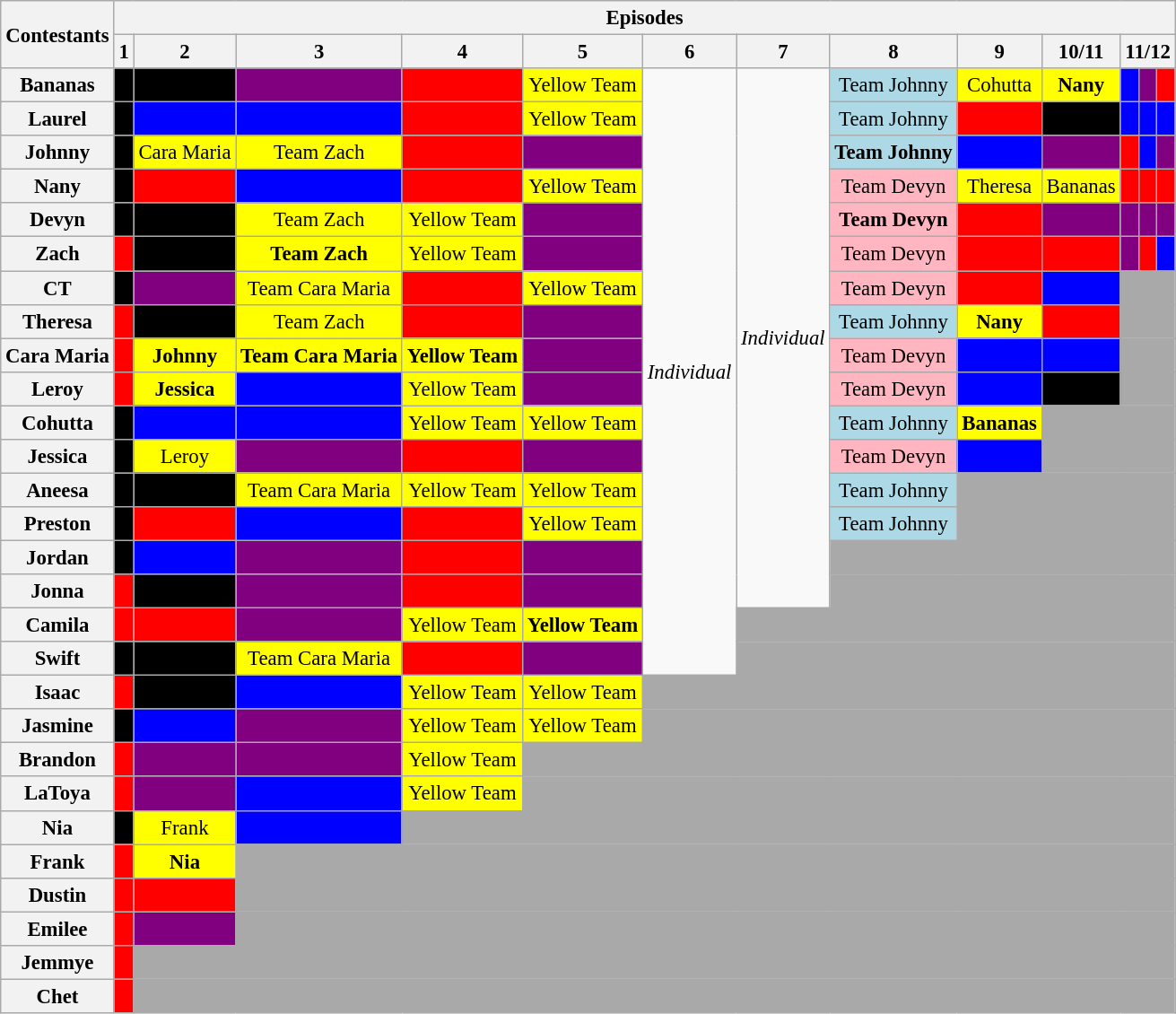<table class="wikitable sortable" style="text-align:center; font-size:95%; white-space:nowrap;">
<tr>
<th rowspan=2>Contestants</th>
<th colspan="13">Episodes</th>
</tr>
<tr>
<th>1</th>
<th>2</th>
<th>3</th>
<th>4</th>
<th>5</th>
<th>6</th>
<th>7</th>
<th>8</th>
<th>9</th>
<th>10/11</th>
<th colspan=3>11/12</th>
</tr>
<tr>
<th>Bananas</th>
<td bgcolor=black></td>
<td bgcolor=black></td>
<td bgcolor=purple></td>
<td bgcolor=red><strong></strong></td>
<td bgcolor=yellow>Yellow Team</td>
<td rowspan="18"><em>Individual</em></td>
<td rowspan="16"><em>Individual</em></td>
<td bgcolor=lightblue>Team Johnny</td>
<td bgcolor=yellow>Cohutta</td>
<td bgcolor=yellow><strong>Nany</strong></td>
<td bgcolor=blue></td>
<td bgcolor=purple></td>
<td bgcolor=red></td>
</tr>
<tr>
<th>Laurel</th>
<td bgcolor=black></td>
<td bgcolor=blue></td>
<td bgcolor=blue></td>
<td bgcolor=red></td>
<td bgcolor=yellow>Yellow Team</td>
<td bgcolor=lightblue>Team Johnny</td>
<td bgcolor=red></td>
<td bgcolor=black></td>
<td bgcolor=blue></td>
<td bgcolor=blue></td>
<td bgcolor=blue></td>
</tr>
<tr>
<th>Johnny</th>
<td bgcolor=black></td>
<td bgcolor=yellow>Cara Maria</td>
<td bgcolor=yellow>Team Zach</td>
<td bgcolor=red></td>
<td bgcolor=purple><strong></strong></td>
<td bgcolor=lightblue><strong>Team Johnny</strong></td>
<td bgcolor=blue></td>
<td bgcolor=purple></td>
<td bgcolor=red></td>
<td bgcolor=blue></td>
<td bgcolor=purple></td>
</tr>
<tr>
<th>Nany</th>
<td bgcolor=black></td>
<td bgcolor=red></td>
<td bgcolor=blue></td>
<td bgcolor=red></td>
<td bgcolor=yellow>Yellow Team</td>
<td bgcolor=lightpink>Team Devyn</td>
<td bgcolor=yellow>Theresa</td>
<td bgcolor=yellow>Bananas</td>
<td bgcolor=red></td>
<td bgcolor=red></td>
<td bgcolor=red></td>
</tr>
<tr>
<th>Devyn</th>
<td bgcolor=black></td>
<td bgcolor=black></td>
<td bgcolor=yellow>Team Zach</td>
<td bgcolor=yellow>Yellow Team</td>
<td bgcolor=purple></td>
<td bgcolor=lightpink><strong>Team Devyn</strong></td>
<td bgcolor=red></td>
<td bgcolor=purple></td>
<td bgcolor=purple></td>
<td bgcolor=purple></td>
<td bgcolor=purple></td>
</tr>
<tr>
<th>Zach</th>
<td bgcolor=red></td>
<td bgcolor=black></td>
<td bgcolor=yellow><strong>Team Zach</strong></td>
<td bgcolor=yellow>Yellow Team</td>
<td bgcolor=purple></td>
<td bgcolor=lightpink>Team Devyn</td>
<td bgcolor=red></td>
<td bgcolor=red></td>
<td bgcolor=purple></td>
<td bgcolor=red></td>
<td bgcolor=blue></td>
</tr>
<tr>
<th>CT</th>
<td bgcolor=black></td>
<td bgcolor=purple></td>
<td bgcolor=yellow>Team Cara Maria</td>
<td bgcolor=red></td>
<td bgcolor=yellow>Yellow Team</td>
<td bgcolor=lightpink>Team Devyn</td>
<td bgcolor=red></td>
<td bgcolor=blue></td>
<td colspan="3" bgcolor="darkgray"></td>
</tr>
<tr>
<th>Theresa</th>
<td bgcolor=red></td>
<td bgcolor=black></td>
<td bgcolor=yellow>Team Zach</td>
<td bgcolor=red></td>
<td bgcolor=purple></td>
<td bgcolor=lightblue>Team Johnny</td>
<td bgcolor=yellow><strong>Nany</strong></td>
<td bgcolor=red></td>
<td colspan="3" bgcolor="darkgray"></td>
</tr>
<tr>
<th>Cara Maria</th>
<td bgcolor=red></td>
<td bgcolor=yellow><strong>Johnny</strong></td>
<td bgcolor=yellow><strong>Team Cara Maria</strong></td>
<td bgcolor=yellow><strong>Yellow Team</strong></td>
<td bgcolor=purple></td>
<td bgcolor=lightpink>Team Devyn</td>
<td bgcolor=blue></td>
<td bgcolor=blue></td>
<td colspan="4" bgcolor="darkgray"></td>
</tr>
<tr>
<th>Leroy</th>
<td bgcolor=red></td>
<td bgcolor=yellow><strong>Jessica</strong></td>
<td bgcolor=blue><strong></strong></td>
<td bgcolor=yellow>Yellow Team</td>
<td bgcolor=purple></td>
<td bgcolor=lightpink>Team Devyn</td>
<td bgcolor=blue></td>
<td bgcolor=black></td>
<td colspan="4" bgcolor="darkgray"></td>
</tr>
<tr>
<th>Cohutta</th>
<td bgcolor=black></td>
<td bgcolor=blue></td>
<td bgcolor=blue></td>
<td bgcolor=yellow>Yellow Team</td>
<td bgcolor=yellow>Yellow Team</td>
<td bgcolor=lightblue>Team Johnny</td>
<td bgcolor=yellow><strong>Bananas</strong></td>
<td colspan="4" bgcolor="darkgray"></td>
</tr>
<tr>
<th>Jessica</th>
<td bgcolor=black></td>
<td bgcolor=yellow>Leroy</td>
<td bgcolor=purple></td>
<td bgcolor=red></td>
<td bgcolor=purple></td>
<td bgcolor=lightpink>Team Devyn</td>
<td bgcolor=blue></td>
<td colspan="4" bgcolor="darkgray"></td>
</tr>
<tr>
<th>Aneesa</th>
<td bgcolor=black></td>
<td bgcolor=black></td>
<td bgcolor=yellow>Team Cara Maria</td>
<td bgcolor=yellow>Yellow Team</td>
<td bgcolor=yellow>Yellow Team</td>
<td bgcolor=lightblue>Team Johnny</td>
<td colspan="5" bgcolor="darkgray"></td>
</tr>
<tr>
<th>Preston</th>
<td bgcolor=black></td>
<td bgcolor=red></td>
<td bgcolor=blue></td>
<td bgcolor=red></td>
<td bgcolor=yellow>Yellow Team</td>
<td bgcolor=lightblue>Team Johnny</td>
<td colspan="5" bgcolor="darkgray"></td>
</tr>
<tr>
<th>Jordan</th>
<td bgcolor=black></td>
<td bgcolor=blue></td>
<td bgcolor=purple></td>
<td bgcolor=red></td>
<td bgcolor=purple></td>
<td colspan="6" bgcolor="darkgray"></td>
</tr>
<tr>
<th>Jonna</th>
<td bgcolor=red></td>
<td bgcolor=black></td>
<td bgcolor=purple></td>
<td bgcolor=red></td>
<td bgcolor=purple></td>
<td colspan="6" bgcolor="darkgray"></td>
</tr>
<tr>
<th>Camila</th>
<td bgcolor=red></td>
<td bgcolor=red></td>
<td bgcolor=purple></td>
<td bgcolor=yellow>Yellow Team</td>
<td bgcolor=yellow><strong>Yellow Team</strong></td>
<td colspan="7" bgcolor="darkgray"></td>
</tr>
<tr>
<th>Swift</th>
<td bgcolor=black></td>
<td bgcolor=black></td>
<td bgcolor=yellow>Team Cara Maria</td>
<td bgcolor=red></td>
<td bgcolor=purple></td>
<td colspan="7" bgcolor="darkgray"></td>
</tr>
<tr>
<th>Isaac</th>
<td bgcolor=red></td>
<td bgcolor=black></td>
<td bgcolor=blue></td>
<td bgcolor=yellow>Yellow Team</td>
<td bgcolor=yellow>Yellow Team</td>
<td colspan="8" bgcolor="darkgray"></td>
</tr>
<tr>
<th>Jasmine</th>
<td bgcolor=black></td>
<td bgcolor=blue></td>
<td bgcolor=purple><strong></strong></td>
<td bgcolor=yellow>Yellow Team</td>
<td bgcolor=yellow>Yellow Team</td>
<td colspan="8" bgcolor="darkgray"></td>
</tr>
<tr>
<th>Brandon</th>
<td bgcolor=red></td>
<td bgcolor=purple></td>
<td bgcolor=purple><strong></strong></td>
<td bgcolor=yellow>Yellow Team</td>
<td colspan="9" bgcolor="darkgray"></td>
</tr>
<tr>
<th>LaToya</th>
<td bgcolor=red></td>
<td bgcolor=purple></td>
<td bgcolor=blue><strong></strong></td>
<td bgcolor=yellow>Yellow Team</td>
<td colspan="9" bgcolor="darkgray"></td>
</tr>
<tr>
<th>Nia</th>
<td bgcolor=black><strong></strong></td>
<td bgcolor=yellow>Frank</td>
<td bgcolor=blue></td>
<td colspan="10" bgcolor="darkgray"></td>
</tr>
<tr>
<th>Frank</th>
<td bgcolor=red></td>
<td bgcolor=yellow><strong>Nia</strong></td>
<td colspan="11" bgcolor="darkgray"></td>
</tr>
<tr>
<th>Dustin</th>
<td bgcolor=red></td>
<td bgcolor=red></td>
<td colspan="11" bgcolor="darkgray"></td>
</tr>
<tr>
<th>Emilee</th>
<td bgcolor=red></td>
<td bgcolor=purple></td>
<td colspan="11" bgcolor="darkgray"></td>
</tr>
<tr>
<th>Jemmye</th>
<td bgcolor=red></td>
<td colspan="12" bgcolor="darkgray"></td>
</tr>
<tr>
<th>Chet</th>
<td bgcolor=red><strong></strong></td>
<td colspan="12" bgcolor="darkgray"></td>
</tr>
</table>
